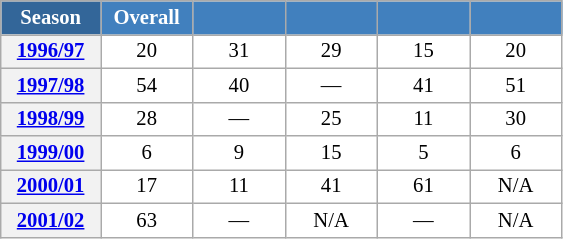<table class="wikitable" style="font-size:86%; text-align:center; border:grey solid 1px; border-collapse:collapse; background:#ffffff;">
<tr>
<th style="background-color:#369; color:white; width:60px;"> Season </th>
<th style="background-color:#4180be; color:white; width:55px;">Overall</th>
<th style="background-color:#4180be; color:white; width:55px;"></th>
<th style="background-color:#4180be; color:white; width:55px;"></th>
<th style="background-color:#4180be; color:white; width:55px;"></th>
<th style="background-color:#4180be; color:white; width:55px;"></th>
</tr>
<tr>
<th scope=row align=center><a href='#'>1996/97</a></th>
<td align=center>20</td>
<td align=center>31</td>
<td align=center>29</td>
<td align=center>15</td>
<td align=center>20</td>
</tr>
<tr>
<th scope=row align=center><a href='#'>1997/98</a></th>
<td align=center>54</td>
<td align=center>40</td>
<td align=center>—</td>
<td align=center>41</td>
<td align=center>51</td>
</tr>
<tr>
<th scope=row align=center><a href='#'>1998/99</a></th>
<td align=center>28</td>
<td align=center>—</td>
<td align=center>25</td>
<td align=center>11</td>
<td align=center>30</td>
</tr>
<tr>
<th scope=row align=center><a href='#'>1999/00</a></th>
<td align=center>6</td>
<td align=center>9</td>
<td align=center>15</td>
<td align=center>5</td>
<td align=center>6</td>
</tr>
<tr>
<th scope=row align=center><a href='#'>2000/01</a></th>
<td align=center>17</td>
<td align=center>11</td>
<td align=center>41</td>
<td align=center>61</td>
<td align=center>N/A</td>
</tr>
<tr>
<th scope=row align=center><a href='#'>2001/02</a></th>
<td align=center>63</td>
<td align=center>—</td>
<td align=center>N/A</td>
<td align=center>—</td>
<td align=center>N/A</td>
</tr>
</table>
